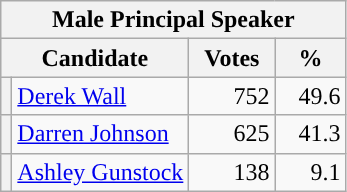<table class="wikitable">
<tr>
<th colspan="4">Male Principal Speaker</th>
</tr>
<tr style="background:#e9e9e9;">
<th colspan="2">Candidate</th>
<th style="width: 50px">Votes</th>
<th style="width: 40px">%</th>
</tr>
<tr>
<th style="background-color: "></th>
<td><a href='#'>Derek Wall</a></td>
<td style="text-align:right;">752</td>
<td style="text-align:right;">49.6</td>
</tr>
<tr>
<th style="background-color: "></th>
<td><a href='#'>Darren Johnson</a></td>
<td style="text-align:right;">625</td>
<td style="text-align:right;">41.3</td>
</tr>
<tr>
<th style="background-color: "></th>
<td><a href='#'>Ashley Gunstock</a></td>
<td style="text-align:right;">138</td>
<td style="text-align:right;">9.1</td>
</tr>
</table>
